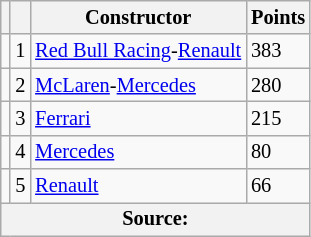<table class="wikitable" style="font-size: 85%;">
<tr>
<th></th>
<th></th>
<th>Constructor</th>
<th>Points</th>
</tr>
<tr>
<td align="left"></td>
<td style="text-align:center;">1</td>
<td> <a href='#'>Red Bull Racing</a>-<a href='#'>Renault</a></td>
<td>383</td>
</tr>
<tr>
<td align="left"></td>
<td style="text-align:center;">2</td>
<td> <a href='#'>McLaren</a>-<a href='#'>Mercedes</a></td>
<td>280</td>
</tr>
<tr>
<td align="left"></td>
<td style="text-align:center;">3</td>
<td> <a href='#'>Ferrari</a></td>
<td>215</td>
</tr>
<tr>
<td align="left"></td>
<td style="text-align:center;">4</td>
<td> <a href='#'>Mercedes</a></td>
<td>80</td>
</tr>
<tr>
<td align="left"></td>
<td style="text-align:center;">5</td>
<td> <a href='#'>Renault</a></td>
<td>66</td>
</tr>
<tr>
<th colspan=4>Source: </th>
</tr>
</table>
